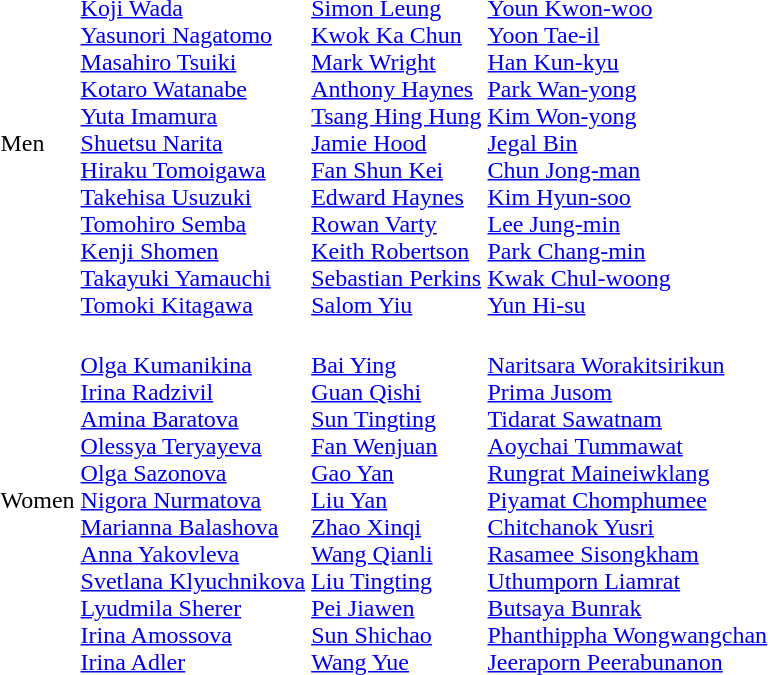<table>
<tr>
<td>Men<br></td>
<td><br><a href='#'>Koji Wada</a><br><a href='#'>Yasunori Nagatomo</a><br><a href='#'>Masahiro Tsuiki</a><br><a href='#'>Kotaro Watanabe</a><br><a href='#'>Yuta Imamura</a><br><a href='#'>Shuetsu Narita</a><br><a href='#'>Hiraku Tomoigawa</a><br><a href='#'>Takehisa Usuzuki</a><br><a href='#'>Tomohiro Semba</a><br><a href='#'>Kenji Shomen</a><br><a href='#'>Takayuki Yamauchi</a><br><a href='#'>Tomoki Kitagawa</a></td>
<td><br><a href='#'>Simon Leung</a><br><a href='#'>Kwok Ka Chun</a><br><a href='#'>Mark Wright</a><br><a href='#'>Anthony Haynes</a><br><a href='#'>Tsang Hing Hung</a><br><a href='#'>Jamie Hood</a><br><a href='#'>Fan Shun Kei</a><br><a href='#'>Edward Haynes</a><br><a href='#'>Rowan Varty</a><br><a href='#'>Keith Robertson</a><br><a href='#'>Sebastian Perkins</a><br><a href='#'>Salom Yiu</a></td>
<td><br><a href='#'>Youn Kwon-woo</a><br><a href='#'>Yoon Tae-il</a><br><a href='#'>Han Kun-kyu</a><br><a href='#'>Park Wan-yong</a><br><a href='#'>Kim Won-yong</a><br><a href='#'>Jegal Bin</a><br><a href='#'>Chun Jong-man</a><br><a href='#'>Kim Hyun-soo</a><br><a href='#'>Lee Jung-min</a><br><a href='#'>Park Chang-min</a><br><a href='#'>Kwak Chul-woong</a><br><a href='#'>Yun Hi-su</a></td>
</tr>
<tr>
<td>Women<br></td>
<td><br><a href='#'>Olga Kumanikina</a><br><a href='#'>Irina Radzivil</a><br><a href='#'>Amina Baratova</a><br><a href='#'>Olessya Teryayeva</a><br><a href='#'>Olga Sazonova</a><br><a href='#'>Nigora Nurmatova</a><br><a href='#'>Marianna Balashova</a><br><a href='#'>Anna Yakovleva</a><br><a href='#'>Svetlana Klyuchnikova</a><br><a href='#'>Lyudmila Sherer</a><br><a href='#'>Irina Amossova</a><br><a href='#'>Irina Adler</a></td>
<td><br><a href='#'>Bai Ying</a><br><a href='#'>Guan Qishi</a><br><a href='#'>Sun Tingting</a><br><a href='#'>Fan Wenjuan</a><br><a href='#'>Gao Yan</a><br><a href='#'>Liu Yan</a><br><a href='#'>Zhao Xinqi</a><br><a href='#'>Wang Qianli</a><br><a href='#'>Liu Tingting</a><br><a href='#'>Pei Jiawen</a><br><a href='#'>Sun Shichao</a><br><a href='#'>Wang Yue</a></td>
<td><br><a href='#'>Naritsara Worakitsirikun</a><br><a href='#'>Prima Jusom</a><br><a href='#'>Tidarat Sawatnam</a><br><a href='#'>Aoychai Tummawat</a><br><a href='#'>Rungrat Maineiwklang</a><br><a href='#'>Piyamat Chomphumee</a><br><a href='#'>Chitchanok Yusri</a><br><a href='#'>Rasamee Sisongkham</a><br><a href='#'>Uthumporn Liamrat</a><br><a href='#'>Butsaya Bunrak</a><br><a href='#'>Phanthippha Wongwangchan</a><br><a href='#'>Jeeraporn Peerabunanon</a></td>
</tr>
</table>
